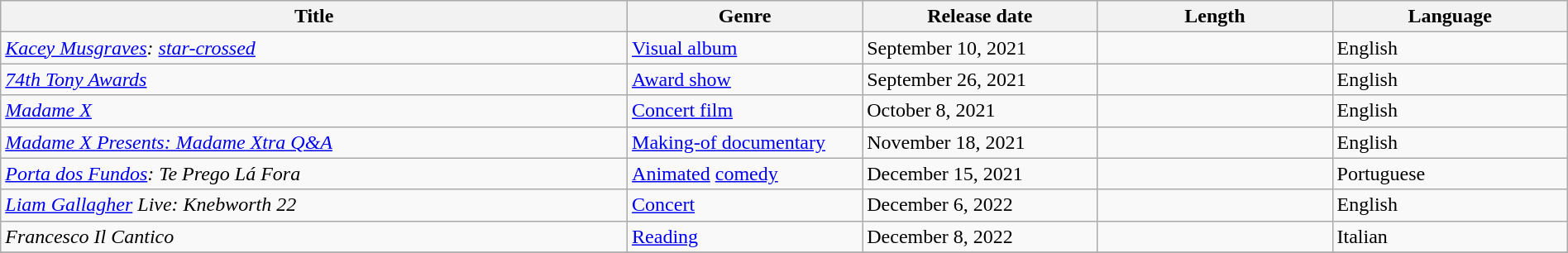<table class="wikitable sortable" style="width:100%;">
<tr>
<th style="width:40%;">Title</th>
<th style="width:15%;">Genre</th>
<th style="width:15%;">Release date</th>
<th style="width:15%;">Length</th>
<th style="width:15%;">Language</th>
</tr>
<tr>
<td><em><a href='#'>Kacey Musgraves</a>: <a href='#'>star-crossed</a></em></td>
<td><a href='#'>Visual album</a></td>
<td>September 10, 2021</td>
<td></td>
<td>English</td>
</tr>
<tr>
<td><em><a href='#'>74th Tony Awards</a></em></td>
<td><a href='#'>Award show</a></td>
<td>September 26, 2021</td>
<td></td>
<td>English</td>
</tr>
<tr>
<td><em><a href='#'>Madame X</a></em></td>
<td><a href='#'>Concert film</a></td>
<td>October 8, 2021</td>
<td></td>
<td>English</td>
</tr>
<tr>
<td><em><a href='#'>Madame X Presents: Madame Xtra Q&A</a></em></td>
<td><a href='#'>Making-of documentary</a></td>
<td>November 18, 2021</td>
<td></td>
<td>English</td>
</tr>
<tr>
<td><em><a href='#'>Porta dos Fundos</a>: Te Prego Lá Fora</em></td>
<td><a href='#'>Animated</a> <a href='#'>comedy</a></td>
<td>December 15, 2021</td>
<td></td>
<td>Portuguese</td>
</tr>
<tr>
<td><em><a href='#'>Liam Gallagher</a> Live: Knebworth 22</em></td>
<td><a href='#'>Concert</a></td>
<td>December 6, 2022</td>
<td></td>
<td>English</td>
</tr>
<tr>
<td><em>Francesco Il Cantico</em></td>
<td><a href='#'>Reading</a></td>
<td>December 8, 2022</td>
<td></td>
<td>Italian</td>
</tr>
<tr>
</tr>
</table>
